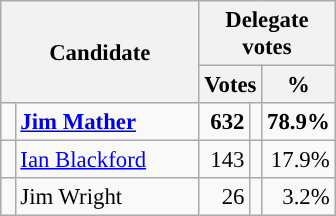<table class="wikitable" style="font-size:95%;">
<tr>
<th colspan="2" scope="col" rowspan="2" width="125">Candidate</th>
<th scope="col" colspan="3" width="75">Delegate votes</th>
</tr>
<tr>
<th scope="col" colspan="2">Votes</th>
<th>%</th>
</tr>
<tr align="right">
<td style="background-color: "></td>
<td scope="row" align="left"><strong><a href='#'>Jim Mather</a></strong> </td>
<td><strong>632</strong></td>
<td align=center></td>
<td><strong>78.9%</strong></td>
</tr>
<tr align="right">
<td style="background-color: "></td>
<td scope="row" align="left"><a href='#'>Ian Blackford</a></td>
<td>143</td>
<td align=center></td>
<td>17.9%</td>
</tr>
<tr align="right">
<td style="background-color: "></td>
<td scope="row" align="left">Jim Wright</td>
<td>26</td>
<td align=center></td>
<td>3.2%</td>
</tr>
</table>
